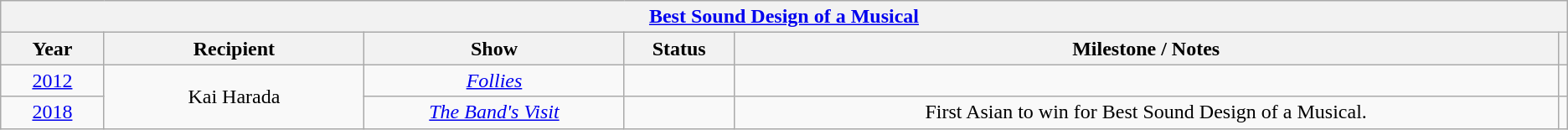<table class="wikitable sortable" style="text-align: center">
<tr>
<th colspan="6" style="text-align:center;"><strong><a href='#'>Best Sound Design of a Musical</a></strong></th>
</tr>
<tr style="background:#ebft5ff;">
<th style="width:075px;">Year</th>
<th style="width:200px;">Recipient</th>
<th style="width:200px;">Show</th>
<th style="width:080px;">Status</th>
<th style="width:650px;">Milestone / Notes</th>
<th></th>
</tr>
<tr>
<td><a href='#'>2012</a></td>
<td rowspan="2">Kai Harada</td>
<td><em><a href='#'>Follies</a></em></td>
<td></td>
<td></td>
<td></td>
</tr>
<tr>
<td><a href='#'>2018</a></td>
<td><em><a href='#'>The Band's Visit</a></em></td>
<td></td>
<td>First Asian to win for Best Sound Design of a Musical.</td>
<td></td>
</tr>
</table>
